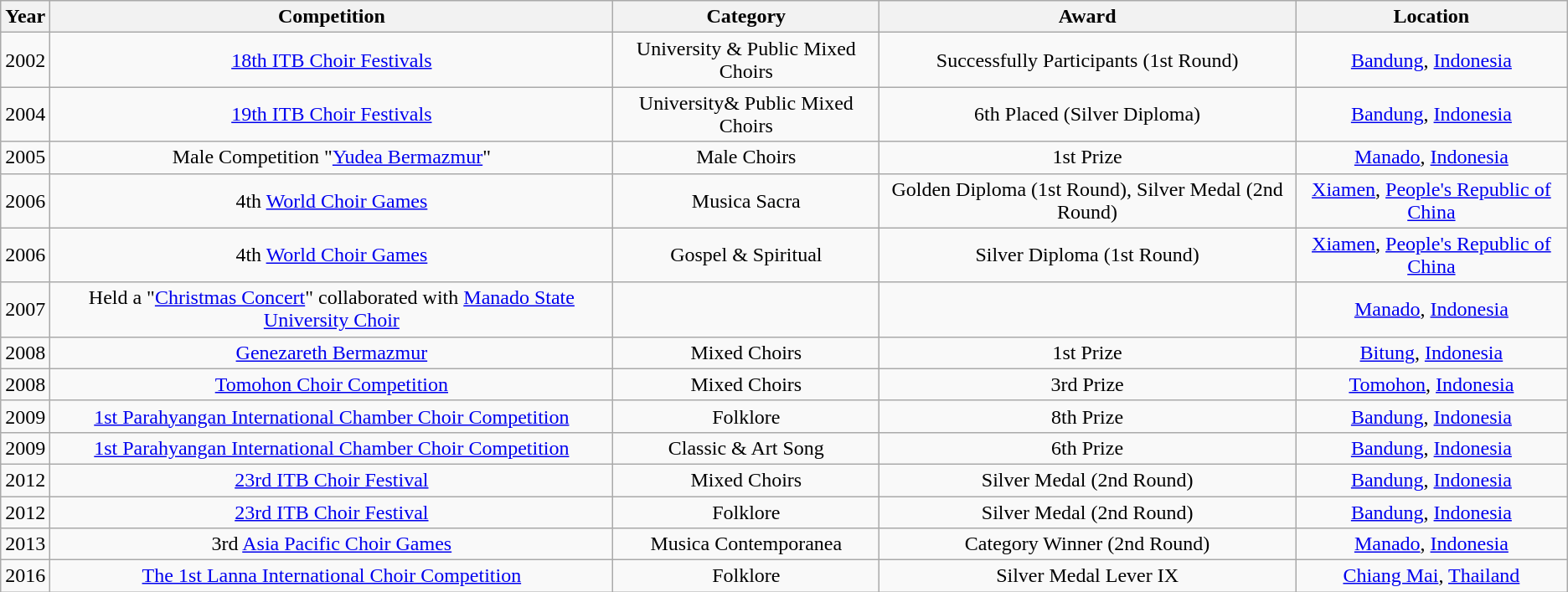<table class="wikitable" style="text-align:center;">
<tr>
<th>Year</th>
<th>Competition</th>
<th>Category</th>
<th>Award</th>
<th>Location</th>
</tr>
<tr>
<td>2002</td>
<td><a href='#'>18th ITB Choir Festivals</a></td>
<td>University & Public Mixed Choirs</td>
<td>Successfully Participants (1st Round)</td>
<td><a href='#'>Bandung</a>, <a href='#'>Indonesia</a></td>
</tr>
<tr>
<td>2004</td>
<td><a href='#'>19th ITB Choir Festivals</a></td>
<td>University& Public Mixed Choirs</td>
<td>6th Placed (Silver Diploma)</td>
<td><a href='#'>Bandung</a>, <a href='#'>Indonesia</a></td>
</tr>
<tr>
<td>2005</td>
<td>Male Competition "<a href='#'>Yudea Bermazmur</a>"</td>
<td>Male Choirs</td>
<td>1st Prize</td>
<td><a href='#'>Manado</a>, <a href='#'>Indonesia</a></td>
</tr>
<tr>
<td>2006</td>
<td>4th <a href='#'>World Choir Games</a></td>
<td>Musica Sacra</td>
<td>Golden Diploma (1st Round), Silver Medal (2nd Round)</td>
<td><a href='#'>Xiamen</a>, <a href='#'>People's Republic of China</a></td>
</tr>
<tr>
<td>2006</td>
<td>4th <a href='#'>World Choir Games</a></td>
<td>Gospel & Spiritual</td>
<td>Silver Diploma (1st Round)</td>
<td><a href='#'>Xiamen</a>, <a href='#'>People's Republic of China</a></td>
</tr>
<tr>
<td>2007</td>
<td>Held a "<a href='#'>Christmas Concert</a>" collaborated with <a href='#'>Manado State University Choir</a></td>
<td></td>
<td></td>
<td><a href='#'>Manado</a>, <a href='#'>Indonesia</a></td>
</tr>
<tr>
<td>2008</td>
<td><a href='#'>Genezareth Bermazmur</a></td>
<td>Mixed Choirs</td>
<td>1st Prize</td>
<td><a href='#'>Bitung</a>, <a href='#'>Indonesia</a></td>
</tr>
<tr>
<td>2008</td>
<td><a href='#'>Tomohon Choir Competition</a></td>
<td>Mixed Choirs</td>
<td>3rd Prize</td>
<td><a href='#'>Tomohon</a>, <a href='#'>Indonesia</a></td>
</tr>
<tr>
<td>2009</td>
<td><a href='#'>1st Parahyangan International Chamber Choir Competition</a></td>
<td>Folklore</td>
<td>8th Prize</td>
<td><a href='#'>Bandung</a>, <a href='#'>Indonesia</a></td>
</tr>
<tr>
<td>2009</td>
<td><a href='#'>1st Parahyangan International Chamber Choir Competition</a></td>
<td>Classic & Art Song</td>
<td>6th Prize</td>
<td><a href='#'>Bandung</a>, <a href='#'>Indonesia</a></td>
</tr>
<tr>
<td>2012</td>
<td><a href='#'>23rd ITB Choir Festival</a></td>
<td>Mixed Choirs</td>
<td>Silver Medal (2nd Round)</td>
<td><a href='#'>Bandung</a>, <a href='#'>Indonesia</a></td>
</tr>
<tr>
<td>2012</td>
<td><a href='#'>23rd ITB Choir Festival</a></td>
<td>Folklore</td>
<td>Silver Medal (2nd Round)</td>
<td><a href='#'>Bandung</a>, <a href='#'>Indonesia</a></td>
</tr>
<tr>
<td>2013</td>
<td>3rd <a href='#'>Asia Pacific Choir Games</a></td>
<td>Musica Contemporanea</td>
<td>Category Winner (2nd Round)</td>
<td><a href='#'>Manado</a>, <a href='#'>Indonesia</a></td>
</tr>
<tr>
<td>2016</td>
<td><a href='#'>The 1st Lanna International Choir Competition</a></td>
<td>Folklore</td>
<td>Silver Medal Lever IX</td>
<td><a href='#'>Chiang Mai</a>, <a href='#'>Thailand</a></td>
</tr>
</table>
